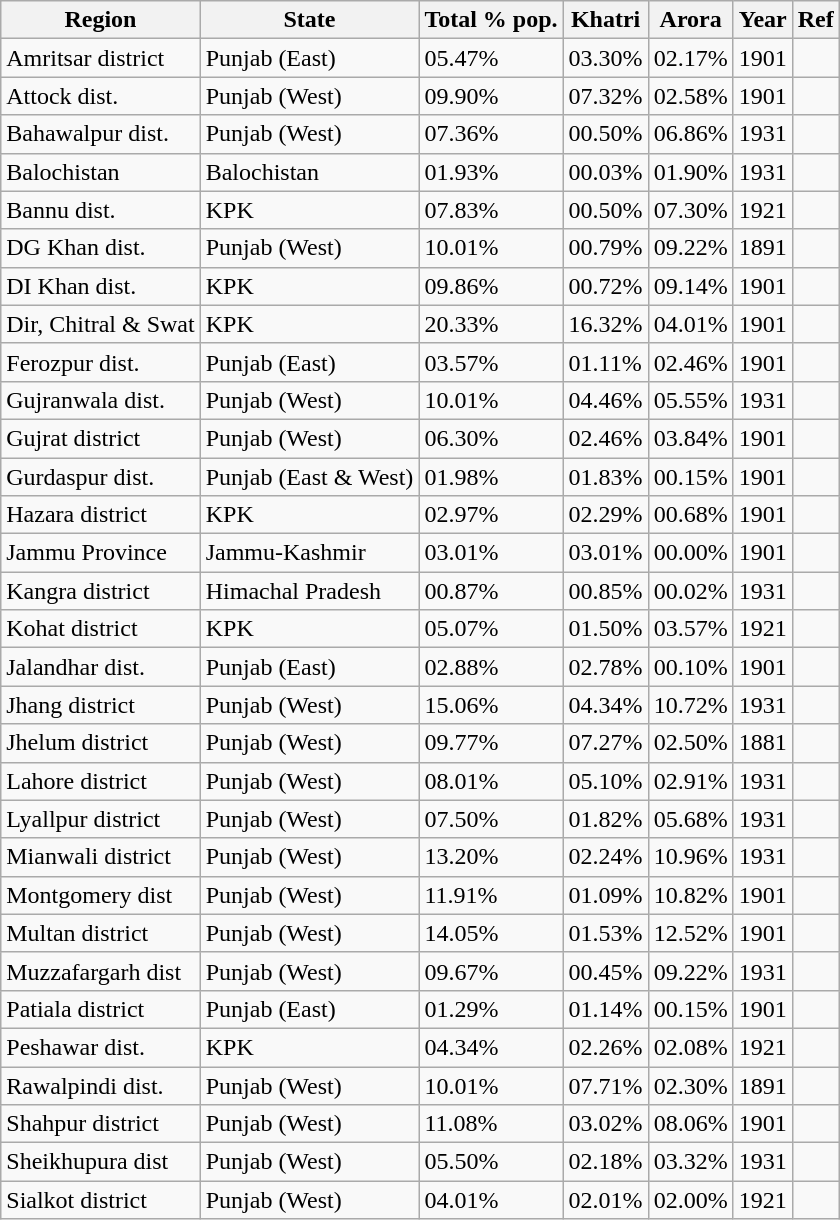<table class="wikitable sortable">
<tr>
<th>Region</th>
<th>State</th>
<th>Total % pop.</th>
<th>Khatri</th>
<th>Arora</th>
<th>Year</th>
<th>Ref</th>
</tr>
<tr>
<td>Amritsar district</td>
<td>Punjab (East)</td>
<td>05.47%</td>
<td>03.30%</td>
<td>02.17%</td>
<td>1901</td>
<td></td>
</tr>
<tr>
<td>Attock dist.</td>
<td>Punjab (West)</td>
<td>09.90%</td>
<td>07.32%</td>
<td>02.58%</td>
<td>1901</td>
<td></td>
</tr>
<tr>
<td>Bahawalpur dist.</td>
<td>Punjab (West)</td>
<td>07.36%</td>
<td>00.50%</td>
<td>06.86%</td>
<td>1931</td>
<td></td>
</tr>
<tr>
<td>Balochistan</td>
<td>Balochistan</td>
<td>01.93%</td>
<td>00.03%</td>
<td>01.90%</td>
<td>1931</td>
<td></td>
</tr>
<tr>
<td>Bannu dist.</td>
<td>KPK</td>
<td>07.83%</td>
<td>00.50%</td>
<td>07.30%</td>
<td>1921</td>
<td></td>
</tr>
<tr>
<td>DG Khan dist.</td>
<td>Punjab (West)</td>
<td>10.01%</td>
<td>00.79%</td>
<td>09.22%</td>
<td>1891</td>
<td></td>
</tr>
<tr>
<td>DI Khan dist.</td>
<td>KPK</td>
<td>09.86%</td>
<td>00.72%</td>
<td>09.14%</td>
<td>1901</td>
<td></td>
</tr>
<tr>
<td>Dir, Chitral & Swat</td>
<td>KPK</td>
<td>20.33%</td>
<td>16.32%</td>
<td>04.01%</td>
<td>1901</td>
<td></td>
</tr>
<tr>
<td>Ferozpur dist.</td>
<td>Punjab (East)</td>
<td>03.57%</td>
<td>01.11%</td>
<td>02.46%</td>
<td>1901</td>
<td></td>
</tr>
<tr>
<td>Gujranwala dist.</td>
<td>Punjab (West)</td>
<td>10.01%</td>
<td>04.46%</td>
<td>05.55%</td>
<td>1931</td>
<td></td>
</tr>
<tr>
<td>Gujrat district</td>
<td>Punjab (West)</td>
<td>06.30%</td>
<td>02.46%</td>
<td>03.84%</td>
<td>1901</td>
<td></td>
</tr>
<tr>
<td>Gurdaspur dist.</td>
<td>Punjab (East & West)</td>
<td>01.98%</td>
<td>01.83%</td>
<td>00.15%</td>
<td>1901</td>
<td></td>
</tr>
<tr>
<td>Hazara district</td>
<td>KPK</td>
<td>02.97%</td>
<td>02.29%</td>
<td>00.68%</td>
<td>1901</td>
<td></td>
</tr>
<tr>
<td>Jammu Province</td>
<td>Jammu-Kashmir</td>
<td>03.01%</td>
<td>03.01%</td>
<td>00.00%</td>
<td>1901</td>
<td></td>
</tr>
<tr>
<td>Kangra district</td>
<td>Himachal Pradesh</td>
<td>00.87%</td>
<td>00.85%</td>
<td>00.02%</td>
<td>1931</td>
<td></td>
</tr>
<tr>
<td>Kohat district</td>
<td>KPK</td>
<td>05.07%</td>
<td>01.50%</td>
<td>03.57%</td>
<td>1921</td>
<td></td>
</tr>
<tr>
<td>Jalandhar dist.</td>
<td>Punjab (East)</td>
<td>02.88%</td>
<td>02.78%</td>
<td>00.10%</td>
<td>1901</td>
<td></td>
</tr>
<tr>
<td>Jhang district</td>
<td>Punjab (West)</td>
<td>15.06%</td>
<td>04.34%</td>
<td>10.72%</td>
<td>1931</td>
<td></td>
</tr>
<tr>
<td>Jhelum district</td>
<td>Punjab (West)</td>
<td>09.77%</td>
<td>07.27%</td>
<td>02.50%</td>
<td>1881</td>
<td></td>
</tr>
<tr>
<td>Lahore district</td>
<td>Punjab (West)</td>
<td>08.01%</td>
<td>05.10%</td>
<td>02.91%</td>
<td>1931</td>
<td></td>
</tr>
<tr>
<td>Lyallpur district</td>
<td>Punjab (West)</td>
<td>07.50%</td>
<td>01.82%</td>
<td>05.68%</td>
<td>1931</td>
<td></td>
</tr>
<tr>
<td>Mianwali district</td>
<td>Punjab (West)</td>
<td>13.20%</td>
<td>02.24%</td>
<td>10.96%</td>
<td>1931</td>
<td></td>
</tr>
<tr>
<td>Montgomery dist</td>
<td>Punjab (West)</td>
<td>11.91%</td>
<td>01.09%</td>
<td>10.82%</td>
<td>1901</td>
<td></td>
</tr>
<tr>
<td>Multan district</td>
<td>Punjab (West)</td>
<td>14.05%</td>
<td>01.53%</td>
<td>12.52%</td>
<td>1901</td>
<td></td>
</tr>
<tr>
<td>Muzzafargarh dist</td>
<td>Punjab (West)</td>
<td>09.67%</td>
<td>00.45%</td>
<td>09.22%</td>
<td>1931</td>
<td></td>
</tr>
<tr>
<td>Patiala district</td>
<td>Punjab (East)</td>
<td>01.29%</td>
<td>01.14%</td>
<td>00.15%</td>
<td>1901</td>
<td></td>
</tr>
<tr>
<td>Peshawar dist.</td>
<td>KPK</td>
<td>04.34%</td>
<td>02.26%</td>
<td>02.08%</td>
<td>1921</td>
<td></td>
</tr>
<tr>
<td>Rawalpindi dist.</td>
<td>Punjab (West)</td>
<td>10.01%</td>
<td>07.71%</td>
<td>02.30%</td>
<td>1891</td>
<td></td>
</tr>
<tr>
<td>Shahpur district</td>
<td>Punjab (West)</td>
<td>11.08%</td>
<td>03.02%</td>
<td>08.06%</td>
<td>1901</td>
<td></td>
</tr>
<tr>
<td>Sheikhupura dist</td>
<td>Punjab (West)</td>
<td>05.50%</td>
<td>02.18%</td>
<td>03.32%</td>
<td>1931</td>
<td></td>
</tr>
<tr>
<td>Sialkot district</td>
<td>Punjab (West)</td>
<td>04.01%</td>
<td>02.01%</td>
<td>02.00%</td>
<td>1921</td>
<td></td>
</tr>
</table>
